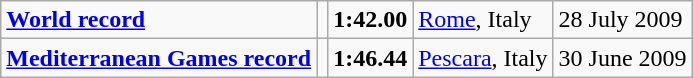<table class="wikitable">
<tr>
<td><strong><a href='#'>World record</a></strong></td>
<td></td>
<td><strong>1:42.00</strong></td>
<td><a href='#'>Rome</a>, Italy</td>
<td>28 July 2009</td>
</tr>
<tr>
<td><strong><a href='#'>Mediterranean Games record</a></strong></td>
<td></td>
<td><strong>1:46.44</strong></td>
<td><a href='#'>Pescara</a>, Italy</td>
<td>30 June 2009</td>
</tr>
</table>
